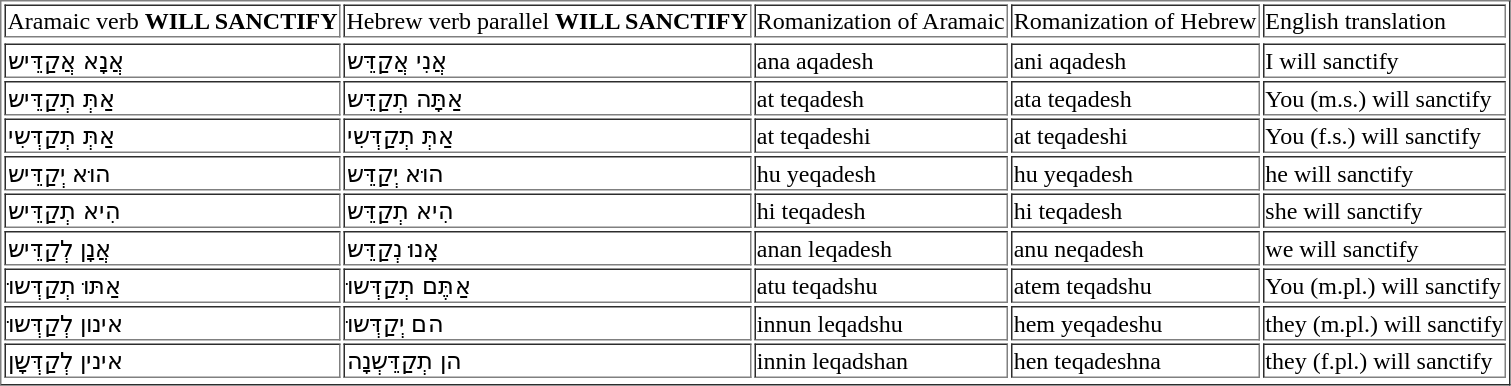<table border=1>
<tr>
<td>Aramaic verb  <strong>  WILL SANCTIFY </strong></td>
<td>Hebrew verb parallel  <strong> WILL SANCTIFY </strong></td>
<td>Romanization of Aramaic</td>
<td>Romanization of Hebrew</td>
<td>English translation</td>
</tr>
<tr>
</tr>
<tr>
<td>אֲנָא אֲקַדֵּיש</td>
<td>אֲנִי אֲקַדֵּש</td>
<td>ana aqadesh</td>
<td>ani aqadesh</td>
<td>I will sanctify</td>
</tr>
<tr>
<td>אַתְּ  תְקַדֵּיש</td>
<td>אַתָּה תְקַדֵּש</td>
<td>at teqadesh</td>
<td>ata teqadesh</td>
<td>You (m.s.) will sanctify</td>
</tr>
<tr>
<td>אַתְּ  תְקַדְּשִי</td>
<td>אַתְּ תְקַדְּשִי</td>
<td>at teqadeshi</td>
<td>at teqadeshi</td>
<td>You (f.s.)  will sanctify</td>
</tr>
<tr>
<td>הוּא  יְקַדֵּיש</td>
<td>הוּא יְקַדֵּש</td>
<td>hu yeqadesh</td>
<td>hu yeqadesh</td>
<td>he will sanctify</td>
</tr>
<tr>
<td>הִיא תְקַדֵּיש</td>
<td>הִיא תְקַדֵּש</td>
<td>hi teqadesh</td>
<td>hi teqadesh</td>
<td>she will sanctify</td>
</tr>
<tr>
<td>אֲנָן לְקַדֵּיש</td>
<td>אָנוּ נְקַדֵּש</td>
<td>anan leqadesh</td>
<td>anu neqadesh</td>
<td>we will sanctify</td>
</tr>
<tr>
<td>אַתּוּ תְקַדְּשוּ</td>
<td>אַתֶּם תְקַדְּשוּ</td>
<td>atu teqadshu</td>
<td>atem teqadshu</td>
<td>You (m.pl.)  will sanctify</td>
</tr>
<tr>
<td>אינון  לְקַדְּשוּ</td>
<td>הם יְקַדְּשוּ</td>
<td>innun leqadshu</td>
<td>hem yeqadeshu</td>
<td>they (m.pl.)  will sanctify</td>
</tr>
<tr>
<td>אינין    לְקַדְּשָן</td>
<td>הן תְקַדֵּשְנָה</td>
<td>innin leqadshan</td>
<td>hen teqadeshna</td>
<td>they (f.pl.)  will sanctify</td>
</tr>
<tr>
</tr>
</table>
